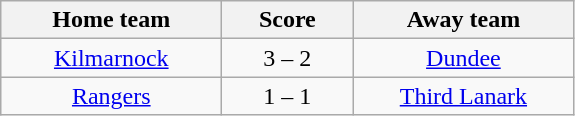<table class="wikitable" style="text-align: center">
<tr>
<th width=140>Home team</th>
<th width=80>Score</th>
<th width=140>Away team</th>
</tr>
<tr>
<td><a href='#'>Kilmarnock</a></td>
<td>3 – 2</td>
<td><a href='#'>Dundee</a></td>
</tr>
<tr>
<td><a href='#'>Rangers</a></td>
<td>1 – 1</td>
<td><a href='#'>Third Lanark</a></td>
</tr>
</table>
